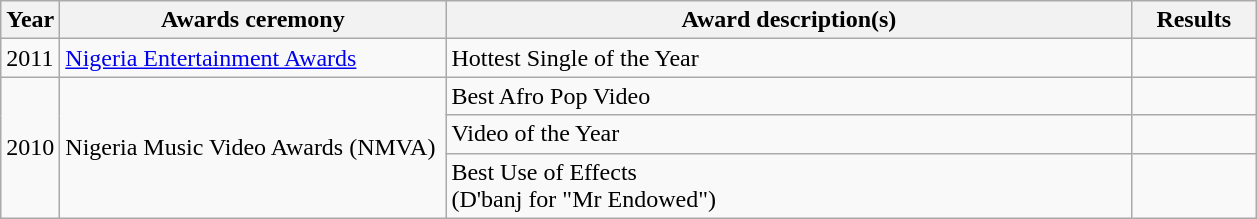<table class="wikitable">
<tr>
<th>Year</th>
<th width="250">Awards ceremony</th>
<th width="450">Award description(s)</th>
<th width="75">Results</th>
</tr>
<tr>
<td rowspan="1">2011</td>
<td><a href='#'>Nigeria Entertainment Awards</a></td>
<td>Hottest Single of the Year</td>
<td></td>
</tr>
<tr>
<td rowspan="3">2010</td>
<td rowspan="3">Nigeria Music Video Awards (NMVA)</td>
<td>Best Afro Pop Video</td>
<td></td>
</tr>
<tr>
<td>Video of the Year</td>
<td></td>
</tr>
<tr>
<td>Best Use of Effects <br><span>(D'banj for "Mr Endowed")</span></td>
<td></td>
</tr>
</table>
